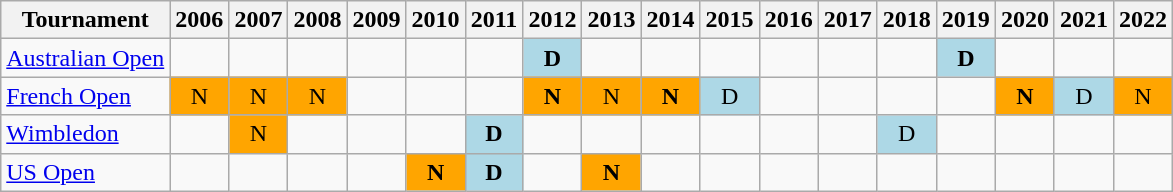<table class="wikitable" style="text-align:center">
<tr>
<th>Tournament</th>
<th>2006</th>
<th>2007</th>
<th>2008</th>
<th>2009</th>
<th>2010</th>
<th>2011</th>
<th>2012</th>
<th>2013</th>
<th>2014</th>
<th>2015</th>
<th>2016</th>
<th>2017</th>
<th>2018</th>
<th>2019</th>
<th>2020</th>
<th>2021</th>
<th>2022</th>
</tr>
<tr>
<td align="left"><a href='#'>Australian Open</a></td>
<td></td>
<td></td>
<td></td>
<td></td>
<td></td>
<td></td>
<td style="background:lightblue"><strong>D</strong></td>
<td></td>
<td></td>
<td></td>
<td></td>
<td></td>
<td></td>
<td style="background:lightblue"><strong>D</strong></td>
<td></td>
<td></td>
<td></td>
</tr>
<tr>
<td align="left"><a href='#'>French Open</a></td>
<td style="background:orange">N</td>
<td style="background:orange">N</td>
<td style="background:orange">N</td>
<td></td>
<td></td>
<td></td>
<td style="background:orange"><strong>N</strong></td>
<td style="background:orange">N</td>
<td style="background:orange"><strong>N</strong></td>
<td style="background:lightblue">D</td>
<td></td>
<td></td>
<td></td>
<td></td>
<td style="background:orange"><strong>N</strong></td>
<td style="background:lightblue">D</td>
<td style="background:orange">N</td>
</tr>
<tr>
<td align="left"><a href='#'>Wimbledon</a></td>
<td></td>
<td style="background:orange">N</td>
<td></td>
<td></td>
<td></td>
<td style="background:lightblue"><strong>D</strong></td>
<td></td>
<td></td>
<td></td>
<td></td>
<td></td>
<td></td>
<td style="background:lightblue">D</td>
<td></td>
<td></td>
<td></td>
<td></td>
</tr>
<tr>
<td align="left"><a href='#'>US Open</a></td>
<td></td>
<td></td>
<td></td>
<td></td>
<td style="background:orange"><strong>N</strong></td>
<td style="background:lightblue"><strong>D</strong></td>
<td></td>
<td style="background:orange"><strong>N</strong></td>
<td></td>
<td></td>
<td></td>
<td></td>
<td></td>
<td></td>
<td></td>
<td></td>
<td></td>
</tr>
</table>
